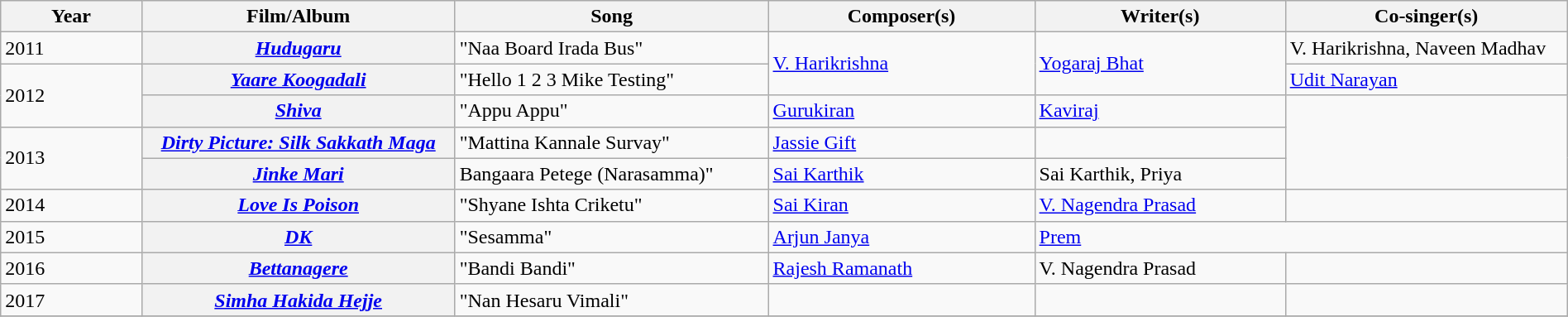<table class="wikitable plainrowheaders" width="100%" textcolor:#000;">
<tr>
<th scope="col" width=9%><strong>Year</strong></th>
<th scope="col" width=20%><strong>Film/Album</strong></th>
<th scope="col" width=20%><strong>Song</strong></th>
<th scope="col" width=17%><strong>Composer(s)</strong></th>
<th scope="col" width=16%><strong>Writer(s)</strong></th>
<th scope="col" width=18%><strong>Co-singer(s)</strong></th>
</tr>
<tr>
<td>2011</td>
<th scope="row"><em><a href='#'>Hudugaru</a></em></th>
<td>"Naa Board Irada Bus"</td>
<td rowspan="2"><a href='#'>V. Harikrishna</a></td>
<td rowspan="2"><a href='#'>Yogaraj Bhat</a></td>
<td>V. Harikrishna, Naveen Madhav</td>
</tr>
<tr>
<td rowspan="2">2012</td>
<th scope="row"><em><a href='#'>Yaare Koogadali</a></em></th>
<td>"Hello 1 2 3 Mike Testing"</td>
<td><a href='#'>Udit Narayan</a></td>
</tr>
<tr>
<th scope="row"><em><a href='#'>Shiva</a></em></th>
<td>"Appu Appu"</td>
<td><a href='#'>Gurukiran</a></td>
<td><a href='#'>Kaviraj</a></td>
<td rowspan="3"></td>
</tr>
<tr>
<td rowspan=2>2013</td>
<th scope="row"><em><a href='#'>Dirty Picture: Silk Sakkath Maga</a></em></th>
<td>"Mattina Kannale Survay"</td>
<td><a href='#'>Jassie Gift</a></td>
<td></td>
</tr>
<tr>
<th scope=row><em><a href='#'>Jinke Mari</a></em></th>
<td>Bangaara Petege (Narasamma)"</td>
<td><a href='#'>Sai Karthik</a></td>
<td>Sai Karthik, Priya</td>
</tr>
<tr>
<td>2014</td>
<th scope="row"><em><a href='#'>Love Is Poison</a></em></th>
<td>"Shyane Ishta Criketu"</td>
<td><a href='#'>Sai Kiran</a></td>
<td><a href='#'>V. Nagendra Prasad</a></td>
</tr>
<tr>
<td>2015</td>
<th scope="row"><em><a href='#'>DK</a></em></th>
<td>"Sesamma"</td>
<td><a href='#'>Arjun Janya</a></td>
<td colspan="2"><a href='#'>Prem</a></td>
</tr>
<tr>
<td>2016</td>
<th scope="row"><em><a href='#'>Bettanagere</a></em></th>
<td>"Bandi Bandi"</td>
<td><a href='#'>Rajesh Ramanath</a></td>
<td>V. Nagendra Prasad</td>
<td></td>
</tr>
<tr>
<td>2017</td>
<th scope="row"><em><a href='#'>Simha Hakida Hejje</a></em></th>
<td>"Nan Hesaru Vimali"</td>
<td></td>
<td></td>
<td></td>
</tr>
<tr>
</tr>
</table>
